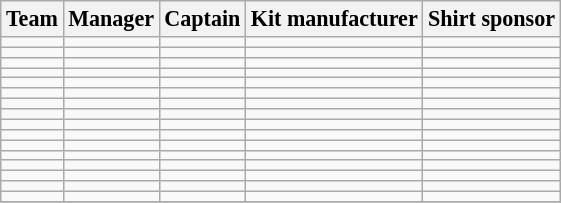<table class="wikitable sortable" style="text-align: left; font-size:92%">
<tr>
<th>Team</th>
<th>Manager</th>
<th>Captain</th>
<th>Kit manufacturer</th>
<th>Shirt sponsor</th>
</tr>
<tr>
<td></td>
<td></td>
<td></td>
<td></td>
<td></td>
</tr>
<tr>
<td></td>
<td></td>
<td></td>
<td></td>
<td></td>
</tr>
<tr>
<td></td>
<td></td>
<td></td>
<td></td>
<td></td>
</tr>
<tr>
<td></td>
<td></td>
<td></td>
<td></td>
<td></td>
</tr>
<tr>
<td></td>
<td></td>
<td></td>
<td></td>
<td></td>
</tr>
<tr>
<td></td>
<td></td>
<td></td>
<td></td>
<td></td>
</tr>
<tr>
<td></td>
<td></td>
<td></td>
<td></td>
<td></td>
</tr>
<tr>
<td></td>
<td></td>
<td></td>
<td></td>
<td></td>
</tr>
<tr>
<td></td>
<td></td>
<td></td>
<td></td>
<td></td>
</tr>
<tr>
<td></td>
<td></td>
<td></td>
<td></td>
<td></td>
</tr>
<tr>
<td></td>
<td></td>
<td></td>
<td></td>
<td></td>
</tr>
<tr>
<td></td>
<td></td>
<td></td>
<td></td>
<td></td>
</tr>
<tr>
<td></td>
<td></td>
<td></td>
<td></td>
<td></td>
</tr>
<tr>
<td></td>
<td></td>
<td></td>
<td></td>
<td></td>
</tr>
<tr>
<td></td>
<td></td>
<td></td>
<td></td>
<td></td>
</tr>
<tr>
<td></td>
<td></td>
<td></td>
<td></td>
<td></td>
</tr>
<tr>
</tr>
</table>
